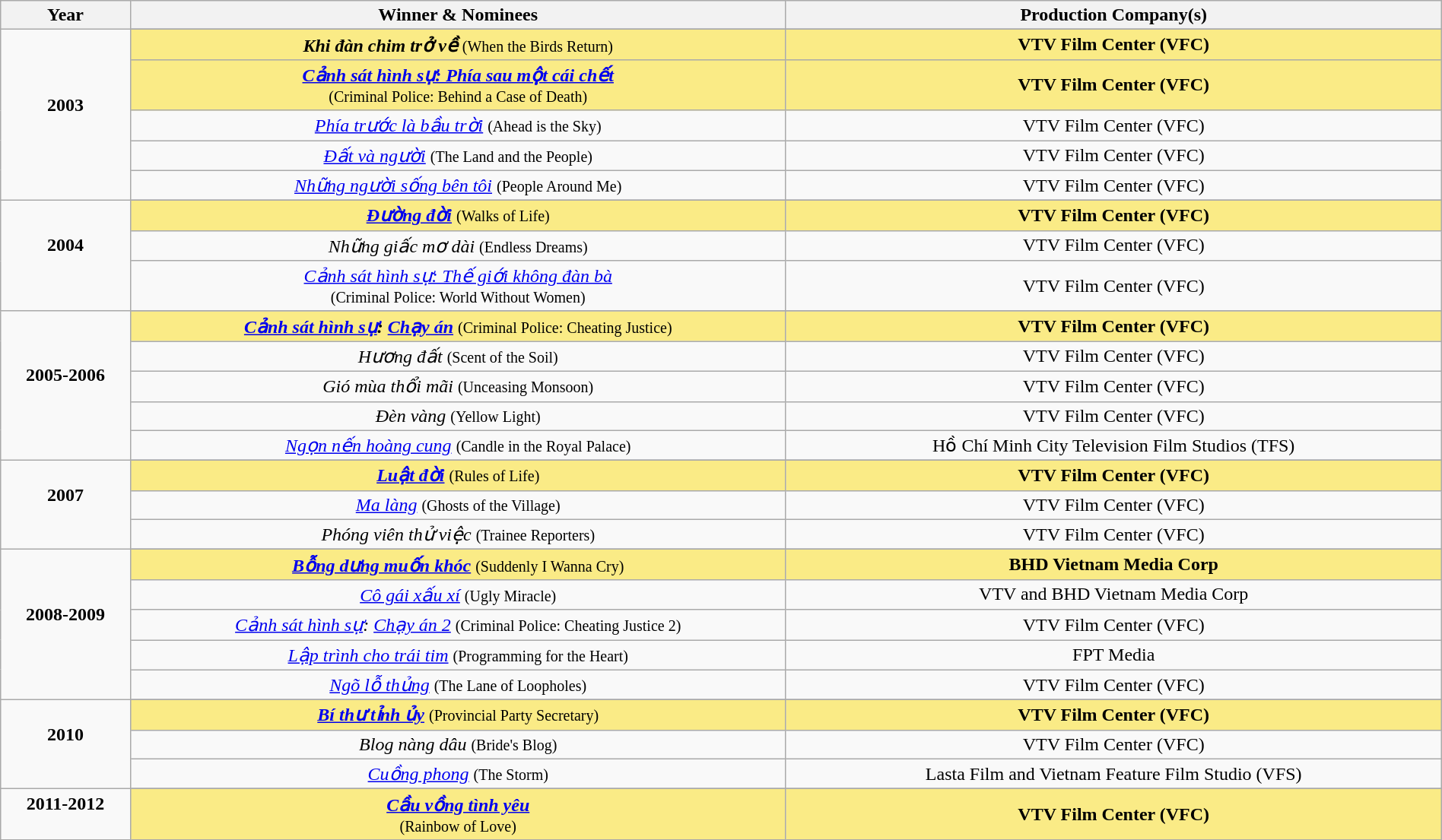<table class="wikitable" style="text-align:center; width:100%;">
<tr>
<th scope="col" style="width:9%;">Year</th>
<th scope="col" style="width:45.5%;">Winner & Nominees</th>
<th scope="col" style="width:45.5%;">Production Company(s)</th>
</tr>
<tr>
<td rowspan=6 style="text-align:center"><strong>2003</strong><br><br></td>
</tr>
<tr style="background:#FAEB86">
<td><strong><em>Khi đàn chim trở về</em></strong> <small>(When the Birds Return)</small></td>
<td><strong>VTV Film Center (VFC)</strong></td>
</tr>
<tr style="background:#FAEB86">
<td><strong><em><a href='#'>Cảnh sát hình sự: Phía sau một cái chết</a></em></strong> <br><small>(Criminal Police: Behind a Case of Death)</small><br></td>
<td><strong>VTV Film Center (VFC)</strong></td>
</tr>
<tr>
<td><em><a href='#'>Phía trước là bầu trời</a></em> <small>(Ahead is the Sky)</small></td>
<td>VTV Film Center (VFC)</td>
</tr>
<tr>
<td><em><a href='#'>Đất và người</a></em> <small>(The Land and the People)</small></td>
<td>VTV Film Center (VFC)</td>
</tr>
<tr>
<td><em><a href='#'>Những người sống bên tôi</a></em> <small>(People Around Me)</small></td>
<td>VTV Film Center (VFC)</td>
</tr>
<tr>
<td rowspan=4 style="text-align:center"><strong>2004</strong><br><br></td>
</tr>
<tr style="background:#FAEB86">
<td><strong><em><a href='#'>Đường đời</a></em></strong> <small>(Walks of Life)</small></td>
<td><strong>VTV Film Center (VFC)</strong></td>
</tr>
<tr>
<td><em>Những giấc mơ dài</em> <small>(Endless Dreams)</small></td>
<td>VTV Film Center (VFC)</td>
</tr>
<tr>
<td><em><a href='#'>Cảnh sát hình sự: Thế giới không đàn bà</a></em> <br><small>(Criminal Police: World Without Women)</small><br></td>
<td>VTV Film Center (VFC)</td>
</tr>
<tr>
<td rowspan=6 style="text-align:center"><strong>2005-2006</strong><br><br></td>
</tr>
<tr style="background:#FAEB86">
<td><strong><em><a href='#'>Cảnh sát hình sự</a>: <a href='#'>Chạy án</a></em></strong> <small>(Criminal Police: Cheating Justice)</small></td>
<td><strong>VTV Film Center (VFC)</strong></td>
</tr>
<tr>
<td><em>Hương đất</em> <small>(Scent of the Soil)</small></td>
<td>VTV Film Center (VFC)</td>
</tr>
<tr>
<td><em>Gió mùa thổi mãi</em> <small>(Unceasing Monsoon)</small></td>
<td>VTV Film Center (VFC)</td>
</tr>
<tr>
<td><em>Đèn vàng</em> <small>(Yellow Light)</small></td>
<td>VTV Film Center (VFC)</td>
</tr>
<tr>
<td><em><a href='#'>Ngọn nến hoàng cung</a></em> <small>(Candle in the Royal Palace)</small></td>
<td>Hồ Chí Minh City Television Film Studios (TFS)</td>
</tr>
<tr>
<td rowspan=4 style="text-align:center"><strong>2007</strong><br><br></td>
</tr>
<tr style="background:#FAEB86">
<td><strong><em><a href='#'>Luật đời</a></em></strong> <small>(Rules of Life)</small></td>
<td><strong>VTV Film Center (VFC)</strong></td>
</tr>
<tr>
<td><em><a href='#'>Ma làng</a></em> <small>(Ghosts of the Village)</small></td>
<td>VTV Film Center (VFC)</td>
</tr>
<tr>
<td><em>Phóng viên thử việc</em> <small>(Trainee Reporters)</small></td>
<td>VTV Film Center (VFC)</td>
</tr>
<tr>
<td rowspan=6 style="text-align:center"><strong>2008-2009</strong><br><br></td>
</tr>
<tr style="background:#FAEB86">
<td><strong><em><a href='#'>Bỗng dưng muốn khóc</a></em></strong> <small>(Suddenly I Wanna Cry)</small></td>
<td><strong>BHD Vietnam Media Corp</strong></td>
</tr>
<tr>
<td><em><a href='#'>Cô gái xấu xí</a></em> <small>(Ugly Miracle)</small></td>
<td>VTV and BHD Vietnam Media Corp</td>
</tr>
<tr>
<td><em><a href='#'>Cảnh sát hình sự</a>: <a href='#'>Chạy án 2</a></em> <small>(Criminal Police: Cheating Justice 2)</small></td>
<td>VTV Film Center (VFC)</td>
</tr>
<tr>
<td><em><a href='#'>Lập trình cho trái tim</a></em> <small>(Programming for the Heart)</small></td>
<td>FPT Media</td>
</tr>
<tr>
<td><em><a href='#'>Ngõ lỗ thủng</a></em> <small>(The Lane of Loopholes)</small></td>
<td>VTV Film Center (VFC)</td>
</tr>
<tr>
<td rowspan=4 style="text-align:center"><strong>2010</strong><br><br></td>
</tr>
<tr style="background:#FAEB86">
<td><strong><em><a href='#'>Bí thư tỉnh ủy</a></em></strong> <small>(Provincial Party Secretary)</small></td>
<td><strong>VTV Film Center (VFC)</strong></td>
</tr>
<tr>
<td><em>Blog nàng dâu</em> <small>(Bride's Blog)</small></td>
<td>VTV Film Center (VFC)</td>
</tr>
<tr>
<td><em><a href='#'>Cuồng phong</a></em> <small>(The Storm)</small></td>
<td>Lasta Film and Vietnam Feature Film Studio (VFS)</td>
</tr>
<tr>
<td rowspan=2 style="text-align:center"><strong>2011-2012</strong><br><br></td>
</tr>
<tr style="background:#FAEB86">
<td><strong><em><a href='#'>Cầu vồng tình yêu</a></em></strong> <br><small>(Rainbow of Love)</small><br></td>
<td><strong>VTV Film Center (VFC)</strong></td>
</tr>
</table>
